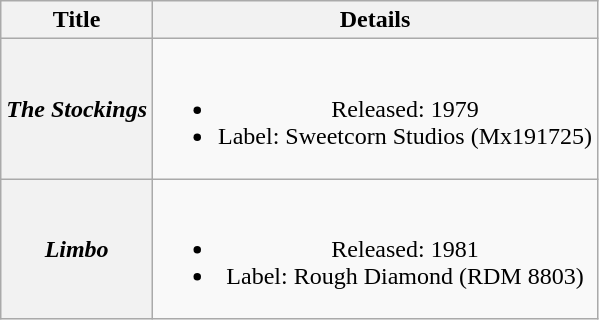<table class="wikitable plainrowheaders" style="text-align:center;" border="1">
<tr>
<th>Title</th>
<th>Details</th>
</tr>
<tr>
<th scope="row"><em>The Stockings</em></th>
<td><br><ul><li>Released: 1979</li><li>Label: Sweetcorn Studios (Mx191725)</li></ul></td>
</tr>
<tr>
<th scope="row"><em>Limbo</em></th>
<td><br><ul><li>Released: 1981</li><li>Label: Rough Diamond (RDM 8803)</li></ul></td>
</tr>
</table>
